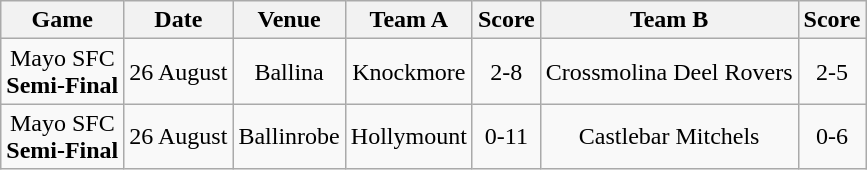<table class="wikitable">
<tr>
<th>Game</th>
<th>Date</th>
<th>Venue</th>
<th>Team A</th>
<th>Score</th>
<th>Team B</th>
<th>Score</th>
</tr>
<tr align="center">
<td>Mayo SFC<br><strong>Semi-Final</strong></td>
<td>26 August</td>
<td>Ballina</td>
<td>Knockmore</td>
<td>2-8</td>
<td>Crossmolina Deel Rovers</td>
<td>2-5</td>
</tr>
<tr align="center">
<td>Mayo SFC<br><strong>Semi-Final</strong></td>
<td>26 August</td>
<td>Ballinrobe</td>
<td>Hollymount</td>
<td>0-11</td>
<td>Castlebar Mitchels</td>
<td>0-6</td>
</tr>
</table>
